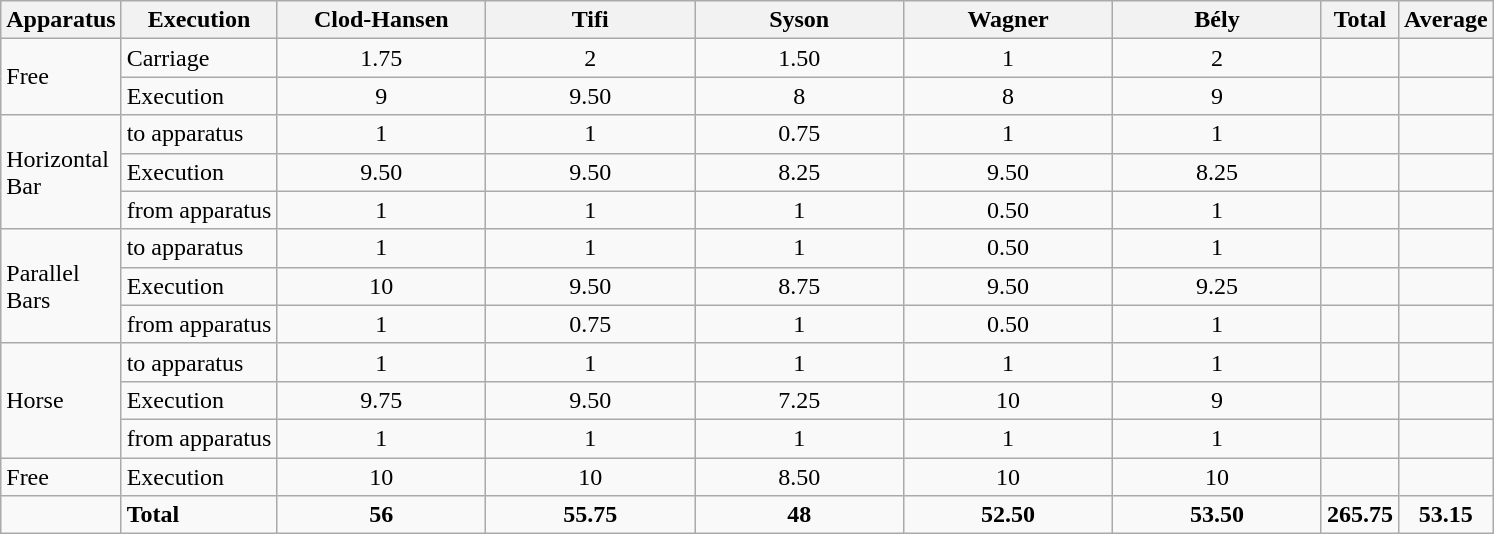<table class="wikitable">
<tr>
<th>Apparatus</th>
<th>Execution</th>
<th width=14%>Clod-Hansen</th>
<th width=14%>Tifi</th>
<th width=14%>Syson</th>
<th width=14%>Wagner</th>
<th width=14%>Bély</th>
<th>Total</th>
<th>Average</th>
</tr>
<tr>
<td rowspan=2>Free</td>
<td>Carriage</td>
<td align="center">1.75</td>
<td align="center">2</td>
<td align="center">1.50</td>
<td align="center">1</td>
<td align="center">2</td>
<td></td>
<td></td>
</tr>
<tr>
<td>Execution</td>
<td align="center">9</td>
<td align="center">9.50</td>
<td align="center">8</td>
<td align="center">8</td>
<td align="center">9</td>
<td></td>
<td></td>
</tr>
<tr>
<td rowspan=3>Horizontal<br>Bar</td>
<td>to apparatus</td>
<td align="center">1</td>
<td align="center">1</td>
<td align="center">0.75</td>
<td align="center">1</td>
<td align="center">1</td>
<td></td>
<td></td>
</tr>
<tr>
<td>Execution</td>
<td align="center">9.50</td>
<td align="center">9.50</td>
<td align="center">8.25</td>
<td align="center">9.50</td>
<td align="center">8.25</td>
<td></td>
<td></td>
</tr>
<tr>
<td>from apparatus</td>
<td align="center">1</td>
<td align="center">1</td>
<td align="center">1</td>
<td align="center">0.50</td>
<td align="center">1</td>
<td></td>
<td></td>
</tr>
<tr>
<td rowspan=3>Parallel<br>Bars</td>
<td>to apparatus</td>
<td align="center">1</td>
<td align="center">1</td>
<td align="center">1</td>
<td align="center">0.50</td>
<td align="center">1</td>
<td></td>
<td></td>
</tr>
<tr>
<td>Execution</td>
<td align="center">10</td>
<td align="center">9.50</td>
<td align="center">8.75</td>
<td align="center">9.50</td>
<td align="center">9.25</td>
<td></td>
<td></td>
</tr>
<tr>
<td>from apparatus</td>
<td align="center">1</td>
<td align="center">0.75</td>
<td align="center">1</td>
<td align="center">0.50</td>
<td align="center">1</td>
<td></td>
<td></td>
</tr>
<tr>
<td rowspan=3>Horse</td>
<td>to apparatus</td>
<td align="center">1</td>
<td align="center">1</td>
<td align="center">1</td>
<td align="center">1</td>
<td align="center">1</td>
<td></td>
<td></td>
</tr>
<tr>
<td>Execution</td>
<td align="center">9.75</td>
<td align="center">9.50</td>
<td align="center">7.25</td>
<td align="center">10</td>
<td align="center">9</td>
<td></td>
<td></td>
</tr>
<tr>
<td>from apparatus</td>
<td align="center">1</td>
<td align="center">1</td>
<td align="center">1</td>
<td align="center">1</td>
<td align="center">1</td>
<td></td>
<td></td>
</tr>
<tr>
<td>Free</td>
<td>Execution</td>
<td align="center">10</td>
<td align="center">10</td>
<td align="center">8.50</td>
<td align="center">10</td>
<td align="center">10</td>
<td></td>
<td></td>
</tr>
<tr>
<td></td>
<td><strong>Total</strong></td>
<td align="center"><strong>56</strong></td>
<td align="center"><strong>55.75</strong></td>
<td align="center"><strong>48</strong></td>
<td align="center"><strong>52.50</strong></td>
<td align="center"><strong>53.50</strong></td>
<td align="center"><strong>265.75</strong></td>
<td align="center"><strong>53.15</strong></td>
</tr>
</table>
